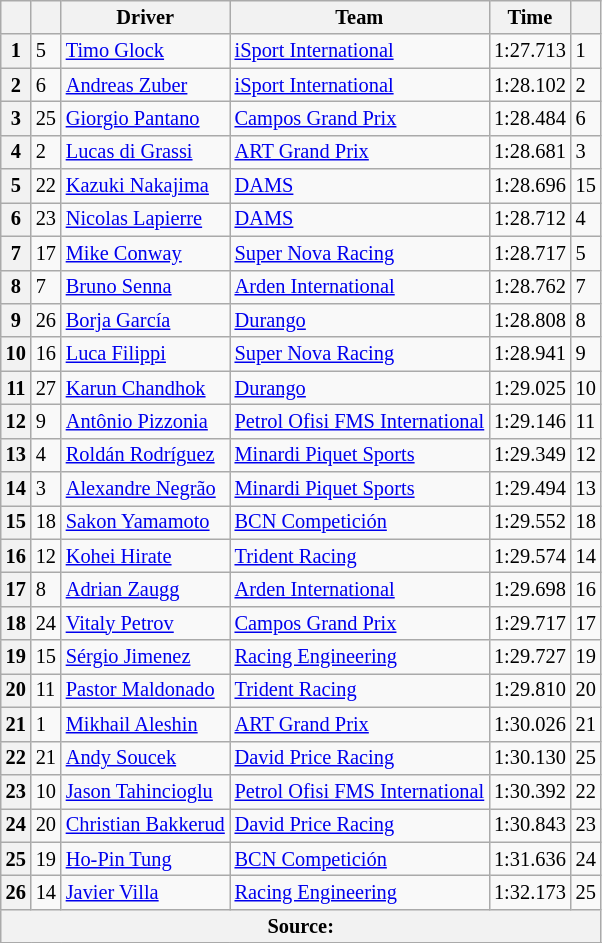<table class="wikitable" style="font-size:85%">
<tr>
<th></th>
<th></th>
<th>Driver</th>
<th>Team</th>
<th>Time</th>
<th></th>
</tr>
<tr>
<th>1</th>
<td>5</td>
<td> <a href='#'>Timo Glock</a></td>
<td><a href='#'>iSport International</a></td>
<td>1:27.713</td>
<td>1</td>
</tr>
<tr>
<th>2</th>
<td>6</td>
<td> <a href='#'>Andreas Zuber</a></td>
<td><a href='#'>iSport International</a></td>
<td>1:28.102</td>
<td>2</td>
</tr>
<tr>
<th>3</th>
<td>25</td>
<td> <a href='#'>Giorgio Pantano</a></td>
<td><a href='#'>Campos Grand Prix</a></td>
<td>1:28.484</td>
<td>6</td>
</tr>
<tr>
<th>4</th>
<td>2</td>
<td> <a href='#'>Lucas di Grassi</a></td>
<td><a href='#'>ART Grand Prix</a></td>
<td>1:28.681</td>
<td>3</td>
</tr>
<tr>
<th>5</th>
<td>22</td>
<td> <a href='#'>Kazuki Nakajima</a></td>
<td><a href='#'>DAMS</a></td>
<td>1:28.696</td>
<td>15</td>
</tr>
<tr>
<th>6</th>
<td>23</td>
<td> <a href='#'>Nicolas Lapierre</a></td>
<td><a href='#'>DAMS</a></td>
<td>1:28.712</td>
<td>4</td>
</tr>
<tr>
<th>7</th>
<td>17</td>
<td> <a href='#'>Mike Conway</a></td>
<td><a href='#'>Super Nova Racing</a></td>
<td>1:28.717</td>
<td>5</td>
</tr>
<tr>
<th>8</th>
<td>7</td>
<td> <a href='#'>Bruno Senna</a></td>
<td><a href='#'>Arden International</a></td>
<td>1:28.762</td>
<td>7</td>
</tr>
<tr>
<th>9</th>
<td>26</td>
<td> <a href='#'>Borja García</a></td>
<td><a href='#'>Durango</a></td>
<td>1:28.808</td>
<td>8</td>
</tr>
<tr>
<th>10</th>
<td>16</td>
<td> <a href='#'>Luca Filippi</a></td>
<td><a href='#'>Super Nova Racing</a></td>
<td>1:28.941</td>
<td>9</td>
</tr>
<tr>
<th>11</th>
<td>27</td>
<td> <a href='#'>Karun Chandhok</a></td>
<td><a href='#'>Durango</a></td>
<td>1:29.025</td>
<td>10</td>
</tr>
<tr>
<th>12</th>
<td>9</td>
<td> <a href='#'>Antônio Pizzonia</a></td>
<td><a href='#'>Petrol Ofisi FMS International</a></td>
<td>1:29.146</td>
<td>11</td>
</tr>
<tr>
<th>13</th>
<td>4</td>
<td> <a href='#'>Roldán Rodríguez</a></td>
<td><a href='#'>Minardi Piquet Sports</a></td>
<td>1:29.349</td>
<td>12</td>
</tr>
<tr>
<th>14</th>
<td>3</td>
<td> <a href='#'>Alexandre Negrão</a></td>
<td><a href='#'>Minardi Piquet Sports</a></td>
<td>1:29.494</td>
<td>13</td>
</tr>
<tr>
<th>15</th>
<td>18</td>
<td> <a href='#'>Sakon Yamamoto</a></td>
<td><a href='#'>BCN Competición</a></td>
<td>1:29.552</td>
<td>18</td>
</tr>
<tr>
<th>16</th>
<td>12</td>
<td> <a href='#'>Kohei Hirate</a></td>
<td><a href='#'>Trident Racing</a></td>
<td>1:29.574</td>
<td>14</td>
</tr>
<tr>
<th>17</th>
<td>8</td>
<td> <a href='#'>Adrian Zaugg</a></td>
<td><a href='#'>Arden International</a></td>
<td>1:29.698</td>
<td>16</td>
</tr>
<tr>
<th>18</th>
<td>24</td>
<td> <a href='#'>Vitaly Petrov</a></td>
<td><a href='#'>Campos Grand Prix</a></td>
<td>1:29.717</td>
<td>17</td>
</tr>
<tr>
<th>19</th>
<td>15</td>
<td> <a href='#'>Sérgio Jimenez</a></td>
<td><a href='#'>Racing Engineering</a></td>
<td>1:29.727</td>
<td>19</td>
</tr>
<tr>
<th>20</th>
<td>11</td>
<td> <a href='#'>Pastor Maldonado</a></td>
<td><a href='#'>Trident Racing</a></td>
<td>1:29.810</td>
<td>20</td>
</tr>
<tr>
<th>21</th>
<td>1</td>
<td> <a href='#'>Mikhail Aleshin</a></td>
<td><a href='#'>ART Grand Prix</a></td>
<td>1:30.026</td>
<td>21</td>
</tr>
<tr>
<th>22</th>
<td>21</td>
<td> <a href='#'>Andy Soucek</a></td>
<td><a href='#'>David Price Racing</a></td>
<td>1:30.130</td>
<td>25</td>
</tr>
<tr>
<th>23</th>
<td>10</td>
<td> <a href='#'>Jason Tahincioglu</a></td>
<td><a href='#'>Petrol Ofisi FMS International</a></td>
<td>1:30.392</td>
<td>22</td>
</tr>
<tr>
<th>24</th>
<td>20</td>
<td> <a href='#'>Christian Bakkerud</a></td>
<td><a href='#'>David Price Racing</a></td>
<td>1:30.843</td>
<td>23</td>
</tr>
<tr>
<th>25</th>
<td>19</td>
<td> <a href='#'>Ho-Pin Tung</a></td>
<td><a href='#'>BCN Competición</a></td>
<td>1:31.636</td>
<td>24</td>
</tr>
<tr>
<th>26</th>
<td>14</td>
<td> <a href='#'>Javier Villa</a></td>
<td><a href='#'>Racing Engineering</a></td>
<td>1:32.173</td>
<td>25</td>
</tr>
<tr>
<th colspan="6">Source:</th>
</tr>
<tr>
</tr>
</table>
